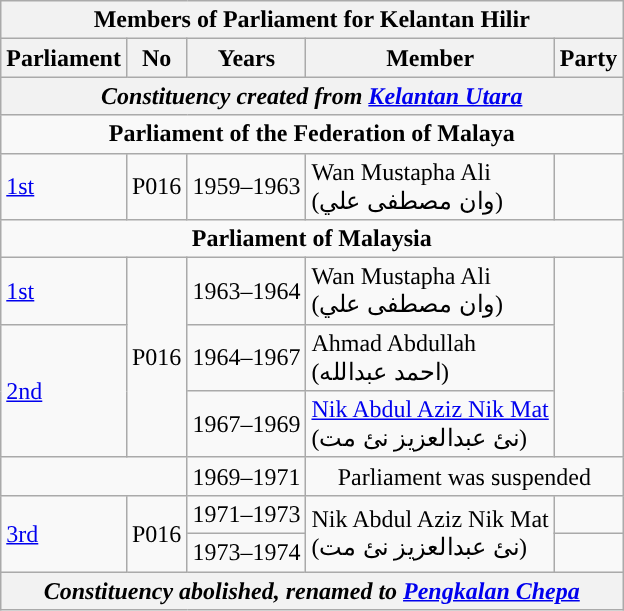<table class=wikitable>
<tr>
<th colspan="5">Members of Parliament for Kelantan Hilir</th>
</tr>
<tr>
<th>Parliament</th>
<th>No</th>
<th>Years</th>
<th>Member</th>
<th>Party</th>
</tr>
<tr>
<th colspan="5" align="center"><em>Constituency created from <a href='#'>Kelantan Utara</a></em></th>
</tr>
<tr>
<td colspan="5" align="center"><strong>Parliament of the Federation of Malaya</strong></td>
</tr>
<tr>
<td><a href='#'>1st</a></td>
<td>P016</td>
<td>1959–1963</td>
<td>Wan Mustapha Ali <br>  (وان مصطفى علي)</td>
<td></td>
</tr>
<tr>
<td colspan="5" align="center"><strong>Parliament of Malaysia</strong></td>
</tr>
<tr>
<td><a href='#'>1st</a></td>
<td rowspan="3">P016</td>
<td>1963–1964</td>
<td>Wan Mustapha Ali  <br> (وان مصطفى علي)</td>
<td rowspan=3></td>
</tr>
<tr>
<td rowspan=2><a href='#'>2nd</a></td>
<td>1964–1967</td>
<td>Ahmad Abdullah  <br> (احمد عبدالله)</td>
</tr>
<tr>
<td>1967–1969</td>
<td><a href='#'>Nik Abdul Aziz Nik Mat</a>  <br> (نئ عبدالعزيز نئ مت)</td>
</tr>
<tr>
<td colspan="2"></td>
<td>1969–1971</td>
<td colspan="2" align="center">Parliament was suspended</td>
</tr>
<tr>
<td rowspan=2><a href='#'>3rd</a></td>
<td rowspan="2">P016</td>
<td>1971–1973</td>
<td rowspan="2">Nik Abdul Aziz Nik Mat <br>  (نئ عبدالعزيز نئ مت)</td>
<td></td>
</tr>
<tr>
<td>1973–1974</td>
<td></td>
</tr>
<tr>
<th colspan="5" align="center"><em>Constituency abolished, renamed to <a href='#'>Pengkalan Chepa</a></em></th>
</tr>
</table>
